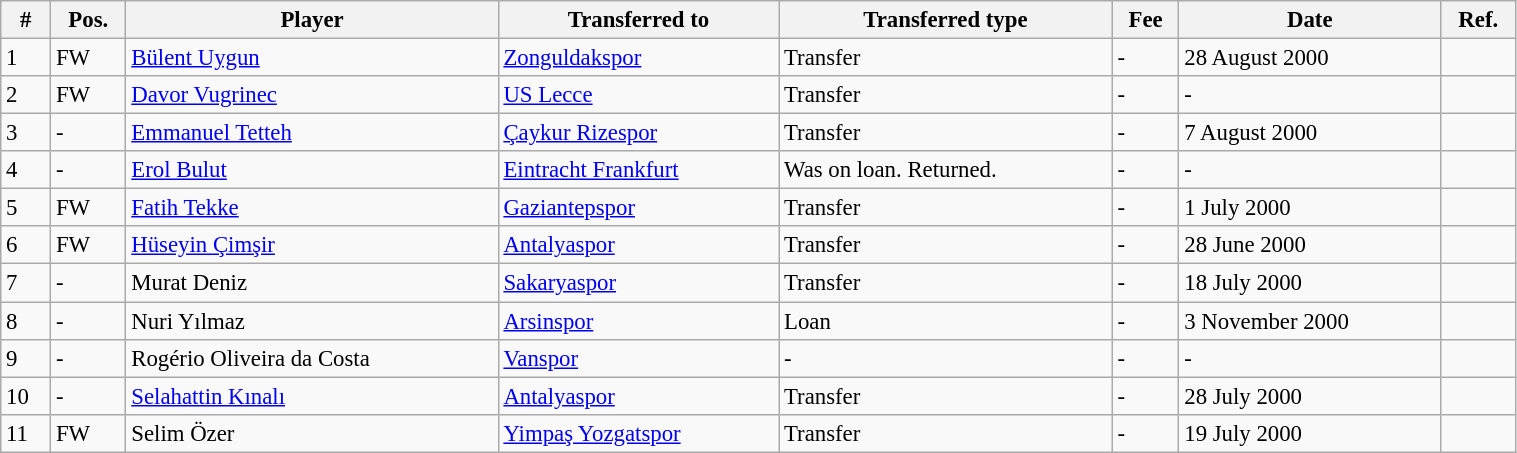<table width=80% class="wikitable" style="text-align:center; font-size:95%; text-align:left">
<tr>
<th>#</th>
<th>Pos.</th>
<th>Player</th>
<th>Transferred to</th>
<th>Transferred type</th>
<th>Fee</th>
<th>Date</th>
<th>Ref.</th>
</tr>
<tr --->
<td>1</td>
<td>FW</td>
<td><a href='#'>Bülent Uygun</a></td>
<td><a href='#'>Zonguldakspor</a></td>
<td>Transfer</td>
<td>-</td>
<td>28 August 2000</td>
<td></td>
</tr>
<tr --->
<td>2</td>
<td>FW</td>
<td><a href='#'>Davor Vugrinec</a></td>
<td><a href='#'>US Lecce</a></td>
<td>Transfer</td>
<td>-</td>
<td>-</td>
<td></td>
</tr>
<tr --->
<td>3</td>
<td>-</td>
<td><a href='#'>Emmanuel Tetteh</a></td>
<td><a href='#'>Çaykur Rizespor</a></td>
<td>Transfer</td>
<td>-</td>
<td>7 August 2000</td>
<td></td>
</tr>
<tr --->
<td>4</td>
<td>-</td>
<td><a href='#'>Erol Bulut</a></td>
<td><a href='#'>Eintracht Frankfurt</a></td>
<td>Was on loan. Returned.</td>
<td>-</td>
<td>-</td>
<td></td>
</tr>
<tr --->
<td>5</td>
<td>FW</td>
<td><a href='#'>Fatih Tekke</a></td>
<td><a href='#'>Gaziantepspor</a></td>
<td>Transfer</td>
<td>-</td>
<td>1 July 2000</td>
<td></td>
</tr>
<tr --->
<td>6</td>
<td>FW</td>
<td><a href='#'>Hüseyin Çimşir</a></td>
<td><a href='#'>Antalyaspor</a></td>
<td>Transfer</td>
<td>-</td>
<td>28 June 2000</td>
<td></td>
</tr>
<tr --->
<td>7</td>
<td>-</td>
<td>Murat Deniz</td>
<td><a href='#'>Sakaryaspor</a></td>
<td>Transfer</td>
<td>-</td>
<td>18 July 2000</td>
<td></td>
</tr>
<tr --->
<td>8</td>
<td>-</td>
<td>Nuri Yılmaz</td>
<td><a href='#'>Arsinspor</a></td>
<td>Loan</td>
<td>-</td>
<td>3 November 2000</td>
<td></td>
</tr>
<tr --->
<td>9</td>
<td>-</td>
<td>Rogério Oliveira da Costa</td>
<td><a href='#'>Vanspor</a></td>
<td>-</td>
<td>-</td>
<td>-</td>
<td></td>
</tr>
<tr --->
<td>10</td>
<td>-</td>
<td><a href='#'>Selahattin Kınalı</a></td>
<td><a href='#'>Antalyaspor</a></td>
<td>Transfer</td>
<td>-</td>
<td>28 July 2000</td>
<td></td>
</tr>
<tr --->
<td>11</td>
<td>FW</td>
<td>Selim Özer</td>
<td><a href='#'>Yimpaş Yozgatspor</a></td>
<td>Transfer</td>
<td>-</td>
<td>19 July 2000</td>
<td></td>
</tr>
</table>
